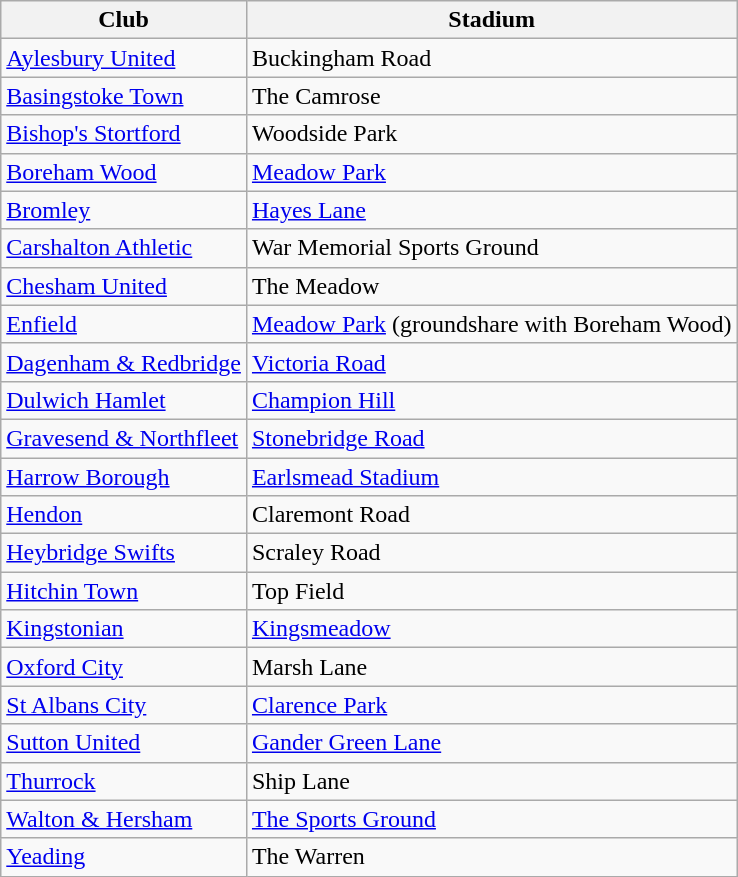<table class="wikitable sortable">
<tr>
<th>Club</th>
<th>Stadium</th>
</tr>
<tr>
<td><a href='#'>Aylesbury United</a></td>
<td>Buckingham Road</td>
</tr>
<tr>
<td><a href='#'>Basingstoke Town</a></td>
<td>The Camrose</td>
</tr>
<tr>
<td><a href='#'>Bishop's Stortford</a></td>
<td>Woodside Park</td>
</tr>
<tr>
<td><a href='#'>Boreham Wood</a></td>
<td><a href='#'>Meadow Park</a></td>
</tr>
<tr>
<td><a href='#'>Bromley</a></td>
<td><a href='#'>Hayes Lane</a></td>
</tr>
<tr>
<td><a href='#'>Carshalton Athletic</a></td>
<td>War Memorial Sports Ground</td>
</tr>
<tr>
<td><a href='#'>Chesham United</a></td>
<td>The Meadow</td>
</tr>
<tr>
<td><a href='#'>Enfield</a></td>
<td><a href='#'>Meadow Park</a> (groundshare with Boreham Wood)</td>
</tr>
<tr>
<td><a href='#'>Dagenham & Redbridge</a></td>
<td><a href='#'>Victoria Road</a></td>
</tr>
<tr>
<td><a href='#'>Dulwich Hamlet</a></td>
<td><a href='#'>Champion Hill</a></td>
</tr>
<tr>
<td><a href='#'>Gravesend & Northfleet</a></td>
<td><a href='#'>Stonebridge Road</a></td>
</tr>
<tr>
<td><a href='#'>Harrow Borough</a></td>
<td><a href='#'>Earlsmead Stadium</a></td>
</tr>
<tr>
<td><a href='#'>Hendon</a></td>
<td>Claremont Road</td>
</tr>
<tr>
<td><a href='#'>Heybridge Swifts</a></td>
<td>Scraley Road</td>
</tr>
<tr>
<td><a href='#'>Hitchin Town</a></td>
<td>Top Field</td>
</tr>
<tr>
<td><a href='#'>Kingstonian</a></td>
<td><a href='#'>Kingsmeadow</a></td>
</tr>
<tr>
<td><a href='#'>Oxford City</a></td>
<td>Marsh Lane</td>
</tr>
<tr>
<td><a href='#'>St Albans City</a></td>
<td><a href='#'>Clarence Park</a></td>
</tr>
<tr>
<td><a href='#'>Sutton United</a></td>
<td><a href='#'>Gander Green Lane</a></td>
</tr>
<tr>
<td><a href='#'>Thurrock</a></td>
<td>Ship Lane</td>
</tr>
<tr>
<td><a href='#'>Walton & Hersham</a></td>
<td><a href='#'>The Sports Ground</a></td>
</tr>
<tr>
<td><a href='#'>Yeading</a></td>
<td>The Warren</td>
</tr>
</table>
